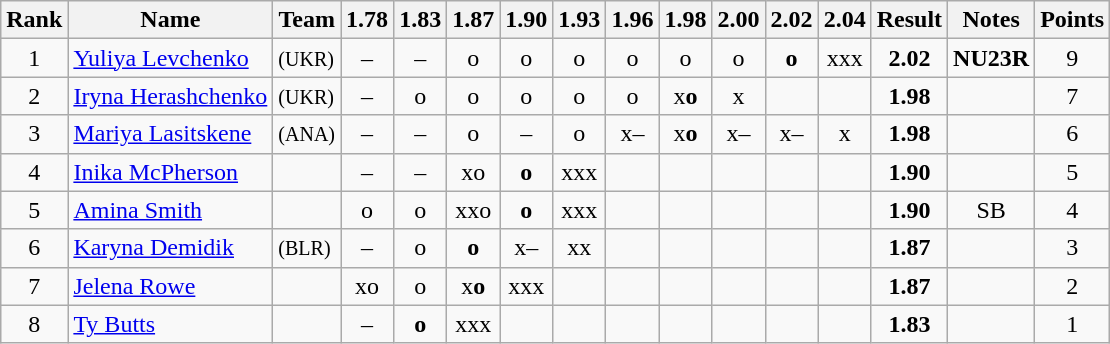<table class="wikitable sortable" style="text-align:center">
<tr>
<th>Rank</th>
<th>Name</th>
<th>Team</th>
<th>1.78</th>
<th>1.83</th>
<th>1.87</th>
<th>1.90</th>
<th>1.93</th>
<th>1.96</th>
<th>1.98</th>
<th>2.00</th>
<th>2.02</th>
<th>2.04</th>
<th>Result</th>
<th>Notes</th>
<th>Points</th>
</tr>
<tr>
<td>1</td>
<td align=left><a href='#'>Yuliya Levchenko</a></td>
<td align=left> <small>(UKR)</small></td>
<td>–</td>
<td>–</td>
<td>o</td>
<td>o</td>
<td>o</td>
<td>o</td>
<td>o</td>
<td>o</td>
<td><strong>o</strong></td>
<td>xxx</td>
<td><strong>2.02</strong></td>
<td><strong>NU23R</strong></td>
<td>9</td>
</tr>
<tr>
<td>2</td>
<td align=left><a href='#'>Iryna Herashchenko</a></td>
<td align=left> <small>(UKR)</small></td>
<td>–</td>
<td>o</td>
<td>o</td>
<td>o</td>
<td>o</td>
<td>o</td>
<td>x<strong>o</strong></td>
<td>x</td>
<td></td>
<td></td>
<td><strong>1.98</strong></td>
<td></td>
<td>7</td>
</tr>
<tr>
<td>3</td>
<td align=left><a href='#'>Mariya Lasitskene</a></td>
<td align=left> <small>(ANA)</small></td>
<td>–</td>
<td>–</td>
<td>o</td>
<td>–</td>
<td>o</td>
<td>x–</td>
<td>x<strong>o</strong></td>
<td>x–</td>
<td>x–</td>
<td>x</td>
<td><strong>1.98</strong></td>
<td></td>
<td>6</td>
</tr>
<tr>
<td>4</td>
<td align=left><a href='#'>Inika McPherson</a></td>
<td align=left></td>
<td>–</td>
<td>–</td>
<td>xo</td>
<td><strong>o</strong></td>
<td>xxx</td>
<td></td>
<td></td>
<td></td>
<td></td>
<td></td>
<td><strong>1.90</strong></td>
<td></td>
<td>5</td>
</tr>
<tr>
<td>5</td>
<td align=left><a href='#'>Amina Smith</a></td>
<td align=left></td>
<td>o</td>
<td>o</td>
<td>xxo</td>
<td><strong>o</strong></td>
<td>xxx</td>
<td></td>
<td></td>
<td></td>
<td></td>
<td></td>
<td><strong>1.90</strong></td>
<td>SB</td>
<td>4</td>
</tr>
<tr>
<td>6</td>
<td align=left><a href='#'>Karyna Demidik</a></td>
<td align=left> <small>(BLR)</small></td>
<td>–</td>
<td>o</td>
<td><strong>o</strong></td>
<td>x–</td>
<td>xx</td>
<td></td>
<td></td>
<td></td>
<td></td>
<td></td>
<td><strong>1.87</strong></td>
<td></td>
<td>3</td>
</tr>
<tr>
<td>7</td>
<td align=left><a href='#'>Jelena Rowe</a></td>
<td align=left></td>
<td>xo</td>
<td>o</td>
<td>x<strong>o</strong></td>
<td>xxx</td>
<td></td>
<td></td>
<td></td>
<td></td>
<td></td>
<td></td>
<td><strong>1.87</strong></td>
<td></td>
<td>2</td>
</tr>
<tr>
<td>8</td>
<td align=left><a href='#'>Ty Butts</a></td>
<td align=left></td>
<td>–</td>
<td><strong>o</strong></td>
<td>xxx</td>
<td></td>
<td></td>
<td></td>
<td></td>
<td></td>
<td></td>
<td></td>
<td><strong>1.83</strong></td>
<td></td>
<td>1</td>
</tr>
</table>
